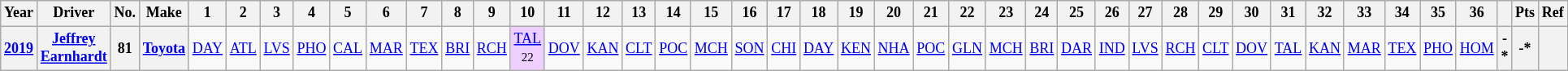<table class="wikitable" style="text-align:center; font-size:75%">
<tr>
<th>Year</th>
<th>Driver</th>
<th>No.</th>
<th>Make</th>
<th>1</th>
<th>2</th>
<th>3</th>
<th>4</th>
<th>5</th>
<th>6</th>
<th>7</th>
<th>8</th>
<th>9</th>
<th>10</th>
<th>11</th>
<th>12</th>
<th>13</th>
<th>14</th>
<th>15</th>
<th>16</th>
<th>17</th>
<th>18</th>
<th>19</th>
<th>20</th>
<th>21</th>
<th>22</th>
<th>23</th>
<th>24</th>
<th>25</th>
<th>26</th>
<th>27</th>
<th>28</th>
<th>29</th>
<th>30</th>
<th>31</th>
<th>32</th>
<th>33</th>
<th>34</th>
<th>35</th>
<th>36</th>
<th></th>
<th>Pts</th>
<th>Ref</th>
</tr>
<tr>
<th><a href='#'>2019</a></th>
<th><a href='#'>Jeffrey Earnhardt</a></th>
<th>81</th>
<th><a href='#'>Toyota</a></th>
<td><a href='#'>DAY</a></td>
<td><a href='#'>ATL</a></td>
<td><a href='#'>LVS</a></td>
<td><a href='#'>PHO</a></td>
<td><a href='#'>CAL</a></td>
<td><a href='#'>MAR</a></td>
<td><a href='#'>TEX</a></td>
<td><a href='#'>BRI</a></td>
<td><a href='#'>RCH</a></td>
<td style="background:#EFCFFF;"><a href='#'>TAL</a><br><small>22</small></td>
<td><a href='#'>DOV</a></td>
<td><a href='#'>KAN</a></td>
<td><a href='#'>CLT</a></td>
<td><a href='#'>POC</a></td>
<td><a href='#'>MCH</a></td>
<td><a href='#'>SON</a></td>
<td><a href='#'>CHI</a></td>
<td><a href='#'>DAY</a></td>
<td><a href='#'>KEN</a></td>
<td><a href='#'>NHA</a></td>
<td><a href='#'>POC</a></td>
<td><a href='#'>GLN</a></td>
<td><a href='#'>MCH</a></td>
<td><a href='#'>BRI</a></td>
<td><a href='#'>DAR</a></td>
<td><a href='#'>IND</a></td>
<td><a href='#'>LVS</a></td>
<td><a href='#'>RCH</a></td>
<td><a href='#'>CLT</a></td>
<td><a href='#'>DOV</a></td>
<td style="background:#;"><a href='#'>TAL</a><br><small></small></td>
<td><a href='#'>KAN</a></td>
<td><a href='#'>MAR</a></td>
<td><a href='#'>TEX</a></td>
<td><a href='#'>PHO</a></td>
<td><a href='#'>HOM</a></td>
<th>-*</th>
<th>-*</th>
<th></th>
</tr>
</table>
